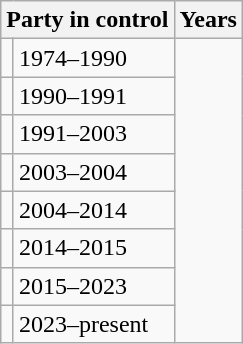<table class="wikitable">
<tr>
<th colspan="2">Party in control</th>
<th>Years</th>
</tr>
<tr>
<td></td>
<td>1974–1990</td>
</tr>
<tr>
<td></td>
<td>1990–1991</td>
</tr>
<tr>
<td></td>
<td>1991–2003</td>
</tr>
<tr>
<td></td>
<td>2003–2004</td>
</tr>
<tr>
<td></td>
<td>2004–2014</td>
</tr>
<tr>
<td></td>
<td>2014–2015</td>
</tr>
<tr>
<td></td>
<td>2015–2023</td>
</tr>
<tr>
<td></td>
<td>2023–present</td>
</tr>
</table>
